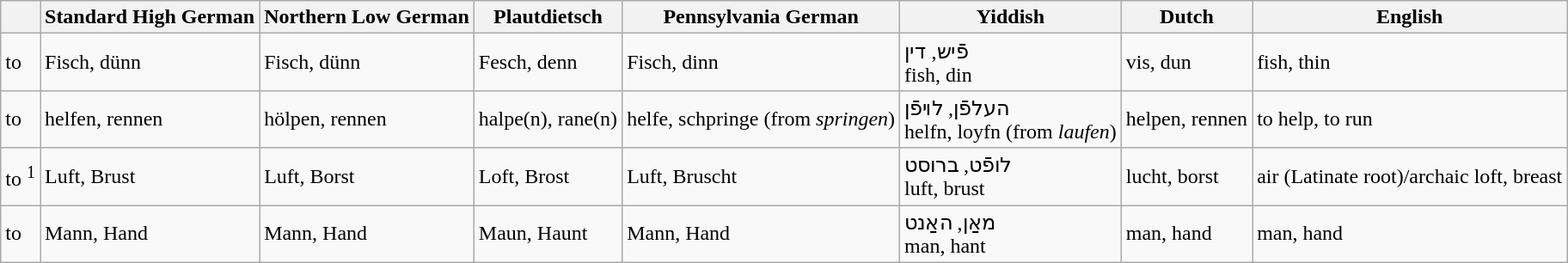<table class="wikitable">
<tr>
<th></th>
<th>Standard High German</th>
<th>Northern Low German</th>
<th>Plautdietsch</th>
<th>Pennsylvania German</th>
<th>Yiddish</th>
<th>Dutch</th>
<th>English</th>
</tr>
<tr>
<td> to </td>
<td>Fisch, dünn</td>
<td>Fisch, dünn</td>
<td>Fesch, denn</td>
<td>Fisch, dinn</td>
<td>פֿיש, דין<br>fish, din</td>
<td>vis, dun</td>
<td>fish, thin</td>
</tr>
<tr>
<td> to </td>
<td>helfen, rennen</td>
<td>hölpen, rennen</td>
<td>halpe(n), rane(n)</td>
<td>helfe, schpringe (from <em>springen</em>)</td>
<td>העלפֿן, לױפֿן<br>helfn, loyfn (from <em>laufen</em>)</td>
<td>helpen, rennen</td>
<td>to help, to run</td>
</tr>
<tr>
<td> to <sup>1</sup></td>
<td>Luft, Brust</td>
<td>Luft, Borst</td>
<td>Loft, Brost</td>
<td>Luft, Bruscht</td>
<td>לופֿט, ברוסט<br>luft, brust</td>
<td>lucht, borst</td>
<td>air (Latinate root)/archaic loft, breast</td>
</tr>
<tr>
<td> to </td>
<td>Mann, Hand</td>
<td>Mann, Hand</td>
<td>Maun, Haunt</td>
<td>Mann, Hand</td>
<td>מאַן, האַנט<br>man, hant</td>
<td>man, hand</td>
<td>man, hand</td>
</tr>
</table>
